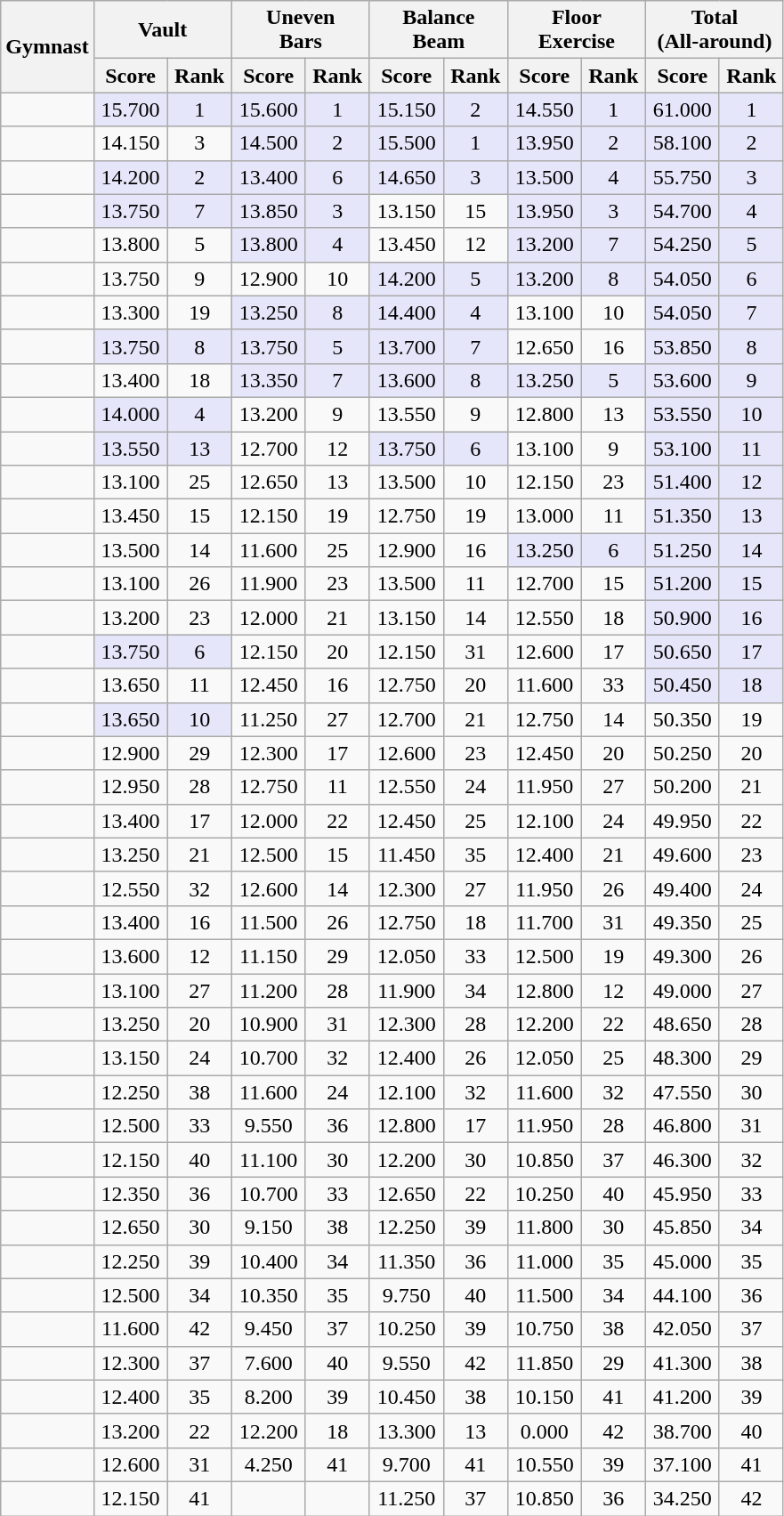<table class="wikitable" style="text-align:center">
<tr>
<th rowspan=2>Gymnast</th>
<th style="width:6em" colspan=2>Vault</th>
<th style="width:6em" colspan=2>Uneven<br>Bars</th>
<th style="width:6em" colspan=2>Balance<br>Beam</th>
<th style="width:6em" colspan=2>Floor<br>Exercise</th>
<th style="width:6em" colspan=2>Total<br>(All-around)</th>
</tr>
<tr>
<th>Score</th>
<th>Rank</th>
<th>Score</th>
<th>Rank</th>
<th>Score</th>
<th>Rank</th>
<th>Score</th>
<th>Rank</th>
<th>Score</th>
<th>Rank</th>
</tr>
<tr>
<td align=left></td>
<td bgcolor="lavender">15.700</td>
<td bgcolor="lavender">1</td>
<td bgcolor="lavender">15.600</td>
<td bgcolor="lavender">1</td>
<td bgcolor="lavender">15.150</td>
<td bgcolor="lavender">2</td>
<td bgcolor="lavender">14.550</td>
<td bgcolor="lavender">1</td>
<td bgcolor="lavender">61.000</td>
<td bgcolor="lavender">1</td>
</tr>
<tr>
<td align=left></td>
<td>14.150</td>
<td>3</td>
<td bgcolor="lavender">14.500</td>
<td bgcolor="lavender">2</td>
<td bgcolor="lavender">15.500</td>
<td bgcolor="lavender">1</td>
<td bgcolor="lavender">13.950</td>
<td bgcolor="lavender">2</td>
<td bgcolor="lavender">58.100</td>
<td bgcolor="lavender">2</td>
</tr>
<tr>
<td align=left></td>
<td bgcolor="lavender">14.200</td>
<td bgcolor="lavender">2</td>
<td bgcolor="lavender">13.400</td>
<td bgcolor="lavender">6</td>
<td bgcolor="lavender">14.650</td>
<td bgcolor="lavender">3</td>
<td bgcolor="lavender">13.500</td>
<td bgcolor="lavender">4</td>
<td bgcolor="lavender">55.750</td>
<td bgcolor="lavender">3</td>
</tr>
<tr>
<td align=left></td>
<td bgcolor="lavender">13.750</td>
<td bgcolor="lavender">7</td>
<td bgcolor="lavender">13.850</td>
<td bgcolor="lavender">3</td>
<td>13.150</td>
<td>15</td>
<td bgcolor="lavender">13.950</td>
<td bgcolor="lavender">3</td>
<td bgcolor="lavender">54.700</td>
<td bgcolor="lavender">4</td>
</tr>
<tr>
<td align=left></td>
<td>13.800</td>
<td>5</td>
<td bgcolor="lavender">13.800</td>
<td bgcolor="lavender">4</td>
<td>13.450</td>
<td>12</td>
<td bgcolor="lavender">13.200</td>
<td bgcolor="lavender">7</td>
<td bgcolor="lavender">54.250</td>
<td bgcolor="lavender">5</td>
</tr>
<tr>
<td align=left></td>
<td>13.750</td>
<td>9</td>
<td>12.900</td>
<td>10</td>
<td bgcolor="lavender">14.200</td>
<td bgcolor="lavender">5</td>
<td bgcolor="lavender">13.200</td>
<td bgcolor="lavender">8</td>
<td bgcolor="lavender">54.050</td>
<td bgcolor="lavender">6</td>
</tr>
<tr>
<td align=left></td>
<td>13.300</td>
<td>19</td>
<td bgcolor="lavender">13.250</td>
<td bgcolor="lavender">8</td>
<td bgcolor="lavender">14.400</td>
<td bgcolor="lavender">4</td>
<td>13.100</td>
<td>10</td>
<td bgcolor="lavender">54.050</td>
<td bgcolor="lavender">7</td>
</tr>
<tr>
<td align=left></td>
<td bgcolor="lavender">13.750</td>
<td bgcolor="lavender">8</td>
<td bgcolor="lavender">13.750</td>
<td bgcolor="lavender">5</td>
<td bgcolor="lavender">13.700</td>
<td bgcolor="lavender">7</td>
<td>12.650</td>
<td>16</td>
<td bgcolor="lavender">53.850</td>
<td bgcolor="lavender">8</td>
</tr>
<tr>
<td align=left></td>
<td>13.400</td>
<td>18</td>
<td bgcolor="lavender">13.350</td>
<td bgcolor="lavender">7</td>
<td bgcolor="lavender">13.600</td>
<td bgcolor="lavender">8</td>
<td bgcolor="lavender">13.250</td>
<td bgcolor="lavender">5</td>
<td bgcolor="lavender">53.600</td>
<td bgcolor="lavender">9</td>
</tr>
<tr>
<td align=left></td>
<td bgcolor="lavender">14.000</td>
<td bgcolor="lavender">4</td>
<td>13.200</td>
<td>9</td>
<td>13.550</td>
<td>9</td>
<td>12.800</td>
<td>13</td>
<td bgcolor="lavender">53.550</td>
<td bgcolor="lavender">10</td>
</tr>
<tr>
<td align=left></td>
<td bgcolor="lavender">13.550</td>
<td bgcolor="lavender">13</td>
<td>12.700</td>
<td>12</td>
<td bgcolor="lavender">13.750</td>
<td bgcolor="lavender">6</td>
<td>13.100</td>
<td>9</td>
<td bgcolor="lavender">53.100</td>
<td bgcolor="lavender">11</td>
</tr>
<tr>
<td align=left></td>
<td>13.100</td>
<td>25</td>
<td>12.650</td>
<td>13</td>
<td>13.500</td>
<td>10</td>
<td>12.150</td>
<td>23</td>
<td bgcolor="lavender">51.400</td>
<td bgcolor="lavender">12</td>
</tr>
<tr>
<td align=left></td>
<td>13.450</td>
<td>15</td>
<td>12.150</td>
<td>19</td>
<td>12.750</td>
<td>19</td>
<td>13.000</td>
<td>11</td>
<td bgcolor="lavender">51.350</td>
<td bgcolor="lavender">13</td>
</tr>
<tr>
<td align=left></td>
<td>13.500</td>
<td>14</td>
<td>11.600</td>
<td>25</td>
<td>12.900</td>
<td>16</td>
<td bgcolor="lavender">13.250</td>
<td bgcolor="lavender">6</td>
<td bgcolor="lavender">51.250</td>
<td bgcolor="lavender">14</td>
</tr>
<tr>
<td align=left></td>
<td>13.100</td>
<td>26</td>
<td>11.900</td>
<td>23</td>
<td>13.500</td>
<td>11</td>
<td>12.700</td>
<td>15</td>
<td bgcolor="lavender">51.200</td>
<td bgcolor="lavender">15</td>
</tr>
<tr>
<td align=left></td>
<td>13.200</td>
<td>23</td>
<td>12.000</td>
<td>21</td>
<td>13.150</td>
<td>14</td>
<td>12.550</td>
<td>18</td>
<td bgcolor="lavender">50.900</td>
<td bgcolor="lavender">16</td>
</tr>
<tr>
<td align=left></td>
<td bgcolor="lavender">13.750</td>
<td bgcolor="lavender">6</td>
<td>12.150</td>
<td>20</td>
<td>12.150</td>
<td>31</td>
<td>12.600</td>
<td>17</td>
<td bgcolor="lavender">50.650</td>
<td bgcolor="lavender">17</td>
</tr>
<tr>
<td align=left></td>
<td>13.650</td>
<td>11</td>
<td>12.450</td>
<td>16</td>
<td>12.750</td>
<td>20</td>
<td>11.600</td>
<td>33</td>
<td bgcolor="lavender">50.450</td>
<td bgcolor="lavender">18</td>
</tr>
<tr>
<td align=left></td>
<td bgcolor="lavender">13.650</td>
<td bgcolor="lavender">10</td>
<td>11.250</td>
<td>27</td>
<td>12.700</td>
<td>21</td>
<td>12.750</td>
<td>14</td>
<td>50.350</td>
<td>19</td>
</tr>
<tr>
<td align=left></td>
<td>12.900</td>
<td>29</td>
<td>12.300</td>
<td>17</td>
<td>12.600</td>
<td>23</td>
<td>12.450</td>
<td>20</td>
<td>50.250</td>
<td>20</td>
</tr>
<tr>
<td align=left></td>
<td>12.950</td>
<td>28</td>
<td>12.750</td>
<td>11</td>
<td>12.550</td>
<td>24</td>
<td>11.950</td>
<td>27</td>
<td>50.200</td>
<td>21</td>
</tr>
<tr>
<td align=left></td>
<td>13.400</td>
<td>17</td>
<td>12.000</td>
<td>22</td>
<td>12.450</td>
<td>25</td>
<td>12.100</td>
<td>24</td>
<td>49.950</td>
<td>22</td>
</tr>
<tr>
<td align=left></td>
<td>13.250</td>
<td>21</td>
<td>12.500</td>
<td>15</td>
<td>11.450</td>
<td>35</td>
<td>12.400</td>
<td>21</td>
<td>49.600</td>
<td>23</td>
</tr>
<tr>
<td align=left></td>
<td>12.550</td>
<td>32</td>
<td>12.600</td>
<td>14</td>
<td>12.300</td>
<td>27</td>
<td>11.950</td>
<td>26</td>
<td>49.400</td>
<td>24</td>
</tr>
<tr>
<td align=left></td>
<td>13.400</td>
<td>16</td>
<td>11.500</td>
<td>26</td>
<td>12.750</td>
<td>18</td>
<td>11.700</td>
<td>31</td>
<td>49.350</td>
<td>25</td>
</tr>
<tr>
<td align=left></td>
<td>13.600</td>
<td>12</td>
<td>11.150</td>
<td>29</td>
<td>12.050</td>
<td>33</td>
<td>12.500</td>
<td>19</td>
<td>49.300</td>
<td>26</td>
</tr>
<tr>
<td align=left></td>
<td>13.100</td>
<td>27</td>
<td>11.200</td>
<td>28</td>
<td>11.900</td>
<td>34</td>
<td>12.800</td>
<td>12</td>
<td>49.000</td>
<td>27</td>
</tr>
<tr>
<td align=left></td>
<td>13.250</td>
<td>20</td>
<td>10.900</td>
<td>31</td>
<td>12.300</td>
<td>28</td>
<td>12.200</td>
<td>22</td>
<td>48.650</td>
<td>28</td>
</tr>
<tr>
<td align=left></td>
<td>13.150</td>
<td>24</td>
<td>10.700</td>
<td>32</td>
<td>12.400</td>
<td>26</td>
<td>12.050</td>
<td>25</td>
<td>48.300</td>
<td>29</td>
</tr>
<tr>
<td align=left></td>
<td>12.250</td>
<td>38</td>
<td>11.600</td>
<td>24</td>
<td>12.100</td>
<td>32</td>
<td>11.600</td>
<td>32</td>
<td>47.550</td>
<td>30</td>
</tr>
<tr>
<td align=left></td>
<td>12.500</td>
<td>33</td>
<td>9.550</td>
<td>36</td>
<td>12.800</td>
<td>17</td>
<td>11.950</td>
<td>28</td>
<td>46.800</td>
<td>31</td>
</tr>
<tr>
<td align=left></td>
<td>12.150</td>
<td>40</td>
<td>11.100</td>
<td>30</td>
<td>12.200</td>
<td>30</td>
<td>10.850</td>
<td>37</td>
<td>46.300</td>
<td>32</td>
</tr>
<tr>
<td align=left></td>
<td>12.350</td>
<td>36</td>
<td>10.700</td>
<td>33</td>
<td>12.650</td>
<td>22</td>
<td>10.250</td>
<td>40</td>
<td>45.950</td>
<td>33</td>
</tr>
<tr>
<td align=left></td>
<td>12.650</td>
<td>30</td>
<td>9.150</td>
<td>38</td>
<td>12.250</td>
<td>39</td>
<td>11.800</td>
<td>30</td>
<td>45.850</td>
<td>34</td>
</tr>
<tr>
<td align=left></td>
<td>12.250</td>
<td>39</td>
<td>10.400</td>
<td>34</td>
<td>11.350</td>
<td>36</td>
<td>11.000</td>
<td>35</td>
<td>45.000</td>
<td>35</td>
</tr>
<tr>
<td align=left></td>
<td>12.500</td>
<td>34</td>
<td>10.350</td>
<td>35</td>
<td>9.750</td>
<td>40</td>
<td>11.500</td>
<td>34</td>
<td>44.100</td>
<td>36</td>
</tr>
<tr>
<td align=left></td>
<td>11.600</td>
<td>42</td>
<td>9.450</td>
<td>37</td>
<td>10.250</td>
<td>39</td>
<td>10.750</td>
<td>38</td>
<td>42.050</td>
<td>37</td>
</tr>
<tr>
<td align=left></td>
<td>12.300</td>
<td>37</td>
<td>7.600</td>
<td>40</td>
<td>9.550</td>
<td>42</td>
<td>11.850</td>
<td>29</td>
<td>41.300</td>
<td>38</td>
</tr>
<tr>
<td align=left></td>
<td>12.400</td>
<td>35</td>
<td>8.200</td>
<td>39</td>
<td>10.450</td>
<td>38</td>
<td>10.150</td>
<td>41</td>
<td>41.200</td>
<td>39</td>
</tr>
<tr>
<td align=left></td>
<td>13.200</td>
<td>22</td>
<td>12.200</td>
<td>18</td>
<td>13.300</td>
<td>13</td>
<td>0.000</td>
<td>42</td>
<td>38.700</td>
<td>40</td>
</tr>
<tr>
<td align=left></td>
<td>12.600</td>
<td>31</td>
<td>4.250</td>
<td>41</td>
<td>9.700</td>
<td>41</td>
<td>10.550</td>
<td>39</td>
<td>37.100</td>
<td>41</td>
</tr>
<tr>
<td align=left></td>
<td>12.150</td>
<td>41</td>
<td></td>
<td></td>
<td>11.250</td>
<td>37</td>
<td>10.850</td>
<td>36</td>
<td>34.250</td>
<td>42</td>
</tr>
</table>
